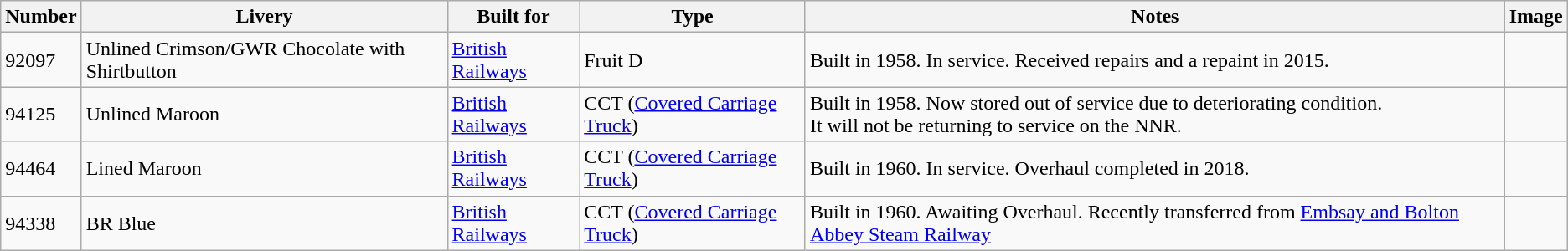<table class="wikitable">
<tr>
<th>Number</th>
<th>Livery</th>
<th>Built for</th>
<th>Type</th>
<th>Notes</th>
<th>Image</th>
</tr>
<tr>
<td>92097</td>
<td>Unlined Crimson/GWR Chocolate with Shirtbutton</td>
<td><a href='#'>British Railways</a></td>
<td>Fruit D</td>
<td>Built in 1958. In service. Received repairs and a repaint in 2015.</td>
<td></td>
</tr>
<tr>
<td>94125</td>
<td>Unlined Maroon</td>
<td><a href='#'>British Railways</a></td>
<td>CCT (<a href='#'>Covered Carriage Truck</a>)</td>
<td>Built in 1958. Now stored out of service due to deteriorating condition.<br>It will not be returning to service on the NNR.</td>
<td></td>
</tr>
<tr>
<td>94464</td>
<td>Lined Maroon</td>
<td><a href='#'>British Railways</a></td>
<td>CCT (<a href='#'>Covered Carriage Truck</a>)</td>
<td>Built in 1960. In service. Overhaul completed in 2018.</td>
</tr>
<tr>
<td>94338</td>
<td>BR Blue</td>
<td><a href='#'>British Railways</a></td>
<td>CCT (<a href='#'>Covered Carriage Truck</a>)</td>
<td>Built in 1960. Awaiting Overhaul. Recently transferred from <a href='#'>Embsay and Bolton Abbey Steam Railway</a></td>
<td></td>
</tr>
</table>
